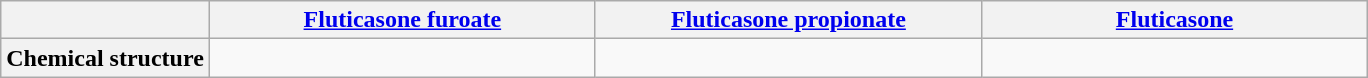<table class="wikitable">
<tr>
<th></th>
<th style="width: 250px;"><a href='#'>Fluticasone furoate</a></th>
<th style="width: 250px;"><a href='#'>Fluticasone propionate</a></th>
<th style="width: 250px;"><a href='#'>Fluticasone</a></th>
</tr>
<tr>
<th>Chemical structure</th>
<td style="text-align: center;"></td>
<td style="text-align: center;"></td>
<td style="text-align: center;"></td>
</tr>
</table>
